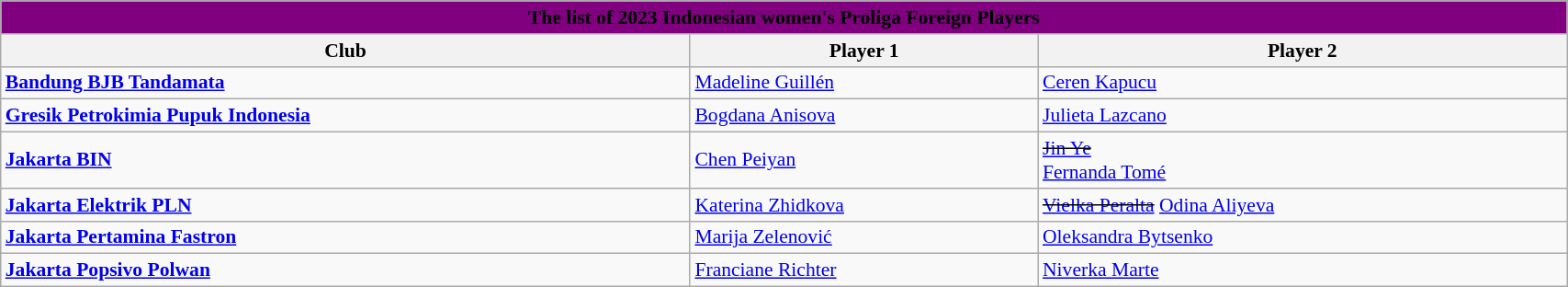<table class="wikitable" style="font-size:90%; width: 90%; text-align:left;">
<tr>
<th colspan="3" style="background:purple"><span><strong>The list of 2023 Indonesian women's Proliga Foreign Players</strong></span></th>
</tr>
<tr>
<th>Club</th>
<th>Player 1</th>
<th>Player 2</th>
</tr>
<tr>
<td><strong><a href='#'>Bandung BJB Tandamata</a></strong></td>
<td> <a href='#'>Madeline Guillén</a></td>
<td> <a href='#'>Ceren Kapucu</a></td>
</tr>
<tr>
<td><strong><a href='#'>Gresik Petrokimia Pupuk Indonesia</a></strong></td>
<td> <a href='#'>Bogdana Anisova</a></td>
<td> <a href='#'>Julieta Lazcano</a></td>
</tr>
<tr>
<td><strong><a href='#'>Jakarta BIN</a></strong></td>
<td> <a href='#'>Chen Peiyan</a></td>
<td><s> <a href='#'>Jin Ye</a></s><br> <a href='#'>Fernanda Tomé</a></td>
</tr>
<tr>
<td><strong><a href='#'>Jakarta Elektrik PLN</a></strong></td>
<td> <a href='#'>Katerina Zhidkova</a></td>
<td><s> <a href='#'>Vielka Peralta</a></s> <a href='#'>Odina Aliyeva</a></td>
</tr>
<tr>
<td><strong><a href='#'>Jakarta Pertamina Fastron</a></strong></td>
<td> <a href='#'>Marija Zelenović</a></td>
<td> <a href='#'>Oleksandra Bytsenko</a></td>
</tr>
<tr>
<td><strong><a href='#'>Jakarta Popsivo Polwan</a></strong></td>
<td> <a href='#'>Franciane Richter</a></td>
<td> <a href='#'>Niverka Marte</a></td>
</tr>
</table>
